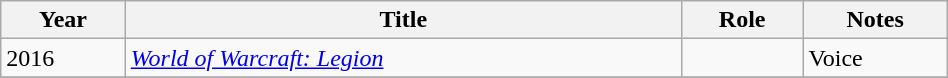<table class="wikitable sortable; "style="width: 50%;">
<tr>
<th>Year</th>
<th>Title</th>
<th>Role</th>
<th class="unsortable">Notes</th>
</tr>
<tr>
<td>2016</td>
<td><em><a href='#'>World of Warcraft: Legion</a></em></td>
<td></td>
<td>Voice</td>
</tr>
<tr>
</tr>
</table>
